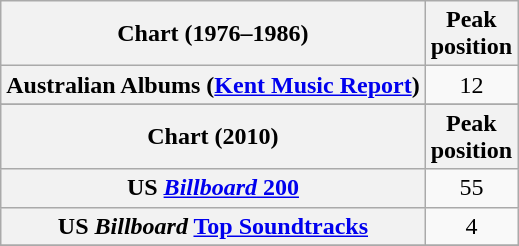<table class="wikitable plainrowheaders" style="text-align:center">
<tr>
<th>Chart (1976–1986)</th>
<th>Peak<br>position</th>
</tr>
<tr>
<th scope="row">Australian Albums (<a href='#'>Kent Music Report</a>)</th>
<td>12</td>
</tr>
<tr>
</tr>
<tr>
</tr>
<tr>
</tr>
<tr>
</tr>
<tr>
<th>Chart (2010)</th>
<th>Peak<br>position</th>
</tr>
<tr>
<th scope="row">US <a href='#'><em>Billboard</em> 200</a></th>
<td>55</td>
</tr>
<tr>
<th scope="row">US <em>Billboard</em> <a href='#'>Top Soundtracks</a></th>
<td>4</td>
</tr>
<tr>
</tr>
</table>
